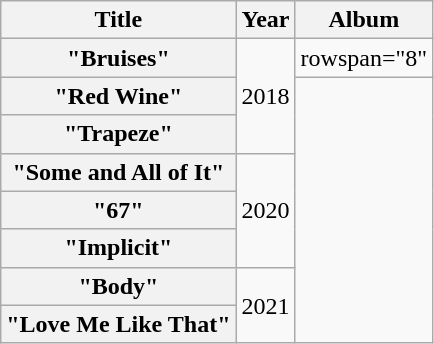<table class="wikitable plainrowheaders">
<tr>
<th>Title</th>
<th>Year</th>
<th>Album</th>
</tr>
<tr>
<th scope="row">"Bruises"</th>
<td rowspan="3">2018</td>
<td>rowspan="8" </td>
</tr>
<tr>
<th scope="row">"Red Wine"</th>
</tr>
<tr>
<th scope="row">"Trapeze"</th>
</tr>
<tr>
<th scope="row">"Some and All of It"</th>
<td rowspan="3">2020</td>
</tr>
<tr>
<th scope="row">"67"</th>
</tr>
<tr>
<th scope="row">"Implicit"</th>
</tr>
<tr>
<th scope="row">"Body"</th>
<td rowspan="2">2021</td>
</tr>
<tr>
<th scope="row">"Love Me Like That"</th>
</tr>
</table>
